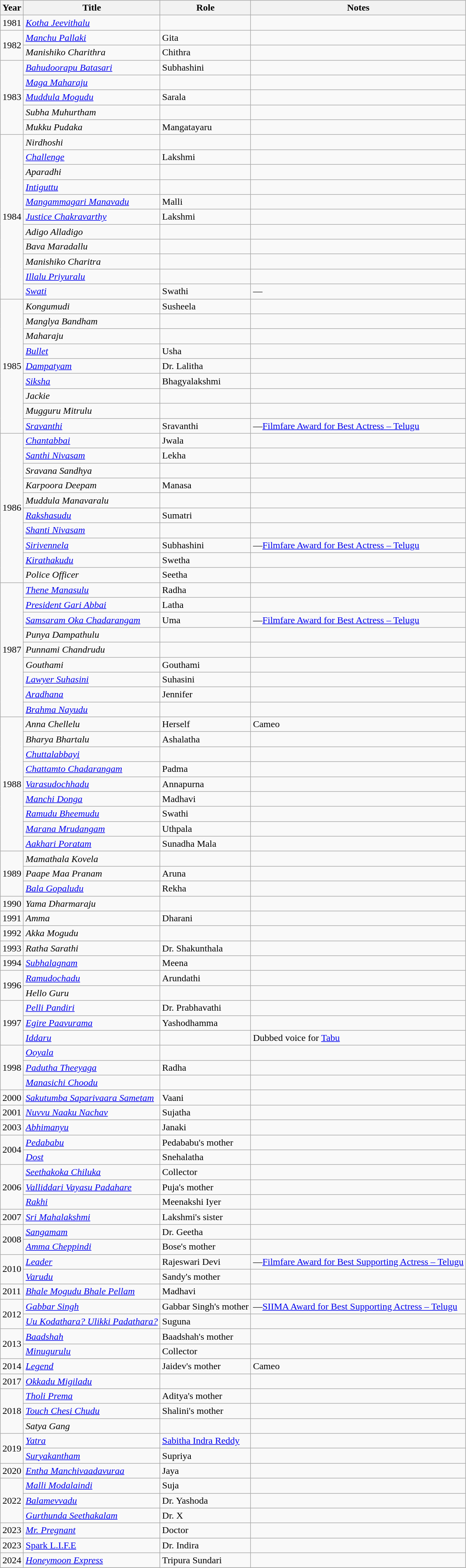<table class="wikitable sortable">
<tr>
<th scope="col">Year</th>
<th scope="col">Title</th>
<th scope="col">Role</th>
<th class="unsortable" scope="col">Notes</th>
</tr>
<tr>
<td>1981</td>
<td><em><a href='#'>Kotha Jeevithalu</a></em></td>
<td></td>
<td></td>
</tr>
<tr>
<td rowspan="2">1982</td>
<td><em><a href='#'>Manchu Pallaki</a></em></td>
<td>Gita</td>
<td></td>
</tr>
<tr>
<td><em>Manishiko Charithra</em></td>
<td>Chithra</td>
<td></td>
</tr>
<tr>
<td rowspan="5">1983</td>
<td><em><a href='#'>Bahudoorapu Batasari</a></em></td>
<td>Subhashini</td>
<td></td>
</tr>
<tr>
<td><em><a href='#'>Maga Maharaju</a></em></td>
<td></td>
<td></td>
</tr>
<tr>
<td><em><a href='#'>Muddula Mogudu</a></em></td>
<td>Sarala</td>
<td></td>
</tr>
<tr>
<td><em>Subha Muhurtham</em></td>
<td></td>
<td></td>
</tr>
<tr>
<td><em>Mukku Pudaka</em></td>
<td>Mangatayaru</td>
<td></td>
</tr>
<tr>
<td rowspan="11">1984</td>
<td><em>Nirdhoshi</em></td>
<td></td>
<td></td>
</tr>
<tr>
<td><em><a href='#'>Challenge</a></em></td>
<td>Lakshmi</td>
<td></td>
</tr>
<tr>
<td><em>Aparadhi</em></td>
<td></td>
<td></td>
</tr>
<tr>
<td><em><a href='#'>Intiguttu</a></em></td>
<td></td>
<td></td>
</tr>
<tr>
<td><em><a href='#'>Mangammagari Manavadu</a></em></td>
<td>Malli</td>
<td></td>
</tr>
<tr>
<td><em><a href='#'>Justice Chakravarthy</a></em></td>
<td>Lakshmi</td>
<td></td>
</tr>
<tr>
<td><em>Adigo Alladigo</em></td>
<td></td>
<td></td>
</tr>
<tr>
<td><em>Bava Maradallu</em></td>
<td></td>
<td></td>
</tr>
<tr>
<td><em>Manishiko Charitra</em></td>
<td></td>
<td></td>
</tr>
<tr>
<td><em><a href='#'>Illalu Priyuralu</a></em></td>
<td></td>
<td></td>
</tr>
<tr>
<td><em><a href='#'>Swati</a></em></td>
<td>Swathi</td>
<td>—</td>
</tr>
<tr>
<td rowspan="9">1985</td>
<td><em>Kongumudi</em></td>
<td>Susheela</td>
<td></td>
</tr>
<tr>
<td><em>Manglya Bandham</em></td>
<td></td>
<td></td>
</tr>
<tr>
<td><em>Maharaju</em></td>
<td></td>
<td></td>
</tr>
<tr>
<td><em><a href='#'>Bullet</a></em></td>
<td>Usha</td>
<td></td>
</tr>
<tr>
<td><em><a href='#'>Dampatyam</a></em></td>
<td>Dr. Lalitha</td>
<td></td>
</tr>
<tr>
<td><em><a href='#'>Siksha</a></em></td>
<td>Bhagyalakshmi</td>
<td></td>
</tr>
<tr>
<td><em>Jackie</em></td>
<td></td>
<td></td>
</tr>
<tr>
<td><em>Mugguru Mitrulu</em></td>
<td></td>
<td></td>
</tr>
<tr>
<td><em><a href='#'>Sravanthi</a></em></td>
<td>Sravanthi</td>
<td>—<a href='#'>Filmfare Award for Best Actress&nbsp;– Telugu</a></td>
</tr>
<tr>
<td rowspan="10">1986</td>
<td><em><a href='#'>Chantabbai</a></em></td>
<td>Jwala</td>
<td></td>
</tr>
<tr>
<td><em><a href='#'>Santhi Nivasam</a></em></td>
<td>Lekha</td>
<td></td>
</tr>
<tr>
<td><em>Sravana Sandhya</em></td>
<td></td>
<td></td>
</tr>
<tr>
<td><em>Karpoora Deepam</em></td>
<td>Manasa</td>
<td></td>
</tr>
<tr>
<td><em>Muddula Manavaralu</em></td>
<td></td>
<td></td>
</tr>
<tr>
<td><em><a href='#'>Rakshasudu</a></em></td>
<td>Sumatri</td>
<td></td>
</tr>
<tr>
<td><em><a href='#'>Shanti Nivasam</a></em></td>
<td></td>
<td></td>
</tr>
<tr>
<td><em><a href='#'>Sirivennela</a></em></td>
<td>Subhashini</td>
<td>—<a href='#'>Filmfare Award for Best Actress&nbsp;– Telugu</a></td>
</tr>
<tr>
<td><em><a href='#'>Kirathakudu</a></em></td>
<td>Swetha</td>
<td></td>
</tr>
<tr>
<td><em>Police Officer</em></td>
<td>Seetha</td>
<td></td>
</tr>
<tr>
<td rowspan="9">1987</td>
<td><em><a href='#'>Thene Manasulu</a></em></td>
<td>Radha</td>
<td></td>
</tr>
<tr>
<td><em><a href='#'>President Gari Abbai</a></em></td>
<td>Latha</td>
<td></td>
</tr>
<tr>
<td><em><a href='#'>Samsaram Oka Chadarangam</a></em></td>
<td>Uma</td>
<td>—<a href='#'>Filmfare Award for Best Actress&nbsp;– Telugu</a></td>
</tr>
<tr>
<td><em>Punya Dampathulu</em></td>
<td></td>
<td></td>
</tr>
<tr>
<td><em>Punnami Chandrudu</em></td>
<td></td>
<td></td>
</tr>
<tr>
<td><em>Gouthami</em></td>
<td>Gouthami</td>
<td></td>
</tr>
<tr>
<td><em><a href='#'>Lawyer Suhasini</a></em></td>
<td>Suhasini</td>
<td></td>
</tr>
<tr>
<td><em><a href='#'>Aradhana</a></em></td>
<td>Jennifer</td>
<td></td>
</tr>
<tr>
<td><em><a href='#'>Brahma Nayudu</a></em></td>
<td></td>
<td></td>
</tr>
<tr>
<td rowspan="9">1988</td>
<td><em>Anna Chellelu</em></td>
<td>Herself</td>
<td>Cameo</td>
</tr>
<tr>
<td><em>Bharya Bhartalu</em></td>
<td>Ashalatha</td>
<td></td>
</tr>
<tr>
<td><em><a href='#'>Chuttalabbayi</a></em></td>
<td></td>
<td></td>
</tr>
<tr>
<td><em><a href='#'>Chattamto Chadarangam</a></em></td>
<td>Padma</td>
<td></td>
</tr>
<tr>
<td><em><a href='#'>Varasudochhadu</a></em></td>
<td>Annapurna</td>
<td></td>
</tr>
<tr>
<td><em><a href='#'>Manchi Donga</a></em></td>
<td>Madhavi</td>
<td></td>
</tr>
<tr>
<td><em><a href='#'>Ramudu Bheemudu</a></em></td>
<td>Swathi</td>
<td></td>
</tr>
<tr>
<td><em><a href='#'>Marana Mrudangam</a></em></td>
<td>Uthpala</td>
<td></td>
</tr>
<tr>
<td><em><a href='#'>Aakhari Poratam</a></em></td>
<td>Sunadha Mala</td>
<td></td>
</tr>
<tr>
<td rowspan="3">1989</td>
<td><em>Mamathala Kovela</em></td>
<td></td>
<td></td>
</tr>
<tr>
<td><em>Paape Maa Pranam</em></td>
<td>Aruna</td>
<td></td>
</tr>
<tr>
<td><em><a href='#'>Bala Gopaludu</a></em></td>
<td>Rekha</td>
<td></td>
</tr>
<tr>
<td>1990</td>
<td><em>Yama Dharmaraju</em></td>
<td></td>
<td></td>
</tr>
<tr>
<td>1991</td>
<td><em>Amma</em></td>
<td>Dharani</td>
<td></td>
</tr>
<tr>
<td>1992</td>
<td><em>Akka Mogudu</em></td>
<td></td>
<td></td>
</tr>
<tr>
<td>1993</td>
<td><em>Ratha Sarathi</em></td>
<td>Dr. Shakunthala</td>
<td></td>
</tr>
<tr>
<td>1994</td>
<td><em><a href='#'>Subhalagnam</a></em></td>
<td>Meena</td>
<td></td>
</tr>
<tr>
<td rowspan=2>1996</td>
<td><em><a href='#'>Ramudochadu</a></em></td>
<td>Arundathi</td>
<td></td>
</tr>
<tr>
<td><em>Hello Guru</em></td>
<td></td>
<td></td>
</tr>
<tr>
<td rowspan=3>1997</td>
<td><em><a href='#'>Pelli Pandiri</a></em></td>
<td>Dr. Prabhavathi</td>
<td></td>
</tr>
<tr>
<td><em><a href='#'>Egire Paavurama</a></em></td>
<td>Yashodhamma</td>
<td></td>
</tr>
<tr>
<td><em><a href='#'>Iddaru</a></em></td>
<td></td>
<td>Dubbed voice for <a href='#'>Tabu</a></td>
</tr>
<tr>
<td rowspan="3">1998</td>
<td><em><a href='#'>Ooyala</a></em></td>
<td></td>
<td></td>
</tr>
<tr>
<td><em><a href='#'>Padutha Theeyaga</a></em></td>
<td>Radha</td>
<td></td>
</tr>
<tr>
<td><em><a href='#'>Manasichi Choodu</a></em></td>
<td></td>
<td></td>
</tr>
<tr>
<td>2000</td>
<td><em><a href='#'>Sakutumba Saparivaara Sametam</a></em></td>
<td>Vaani</td>
<td></td>
</tr>
<tr>
<td>2001</td>
<td><em><a href='#'>Nuvvu Naaku Nachav</a></em></td>
<td>Sujatha</td>
<td></td>
</tr>
<tr>
<td>2003</td>
<td><em><a href='#'>Abhimanyu</a></em></td>
<td>Janaki</td>
<td></td>
</tr>
<tr>
<td rowspan="2">2004</td>
<td><em><a href='#'>Pedababu</a></em></td>
<td>Pedababu's mother</td>
<td></td>
</tr>
<tr>
<td><em><a href='#'>Dost</a></em></td>
<td>Snehalatha</td>
<td></td>
</tr>
<tr>
<td rowspan="3">2006</td>
<td><em><a href='#'>Seethakoka Chiluka</a></em></td>
<td>Collector</td>
<td></td>
</tr>
<tr>
<td><em><a href='#'>Valliddari Vayasu Padahare</a></em></td>
<td>Puja's mother</td>
<td></td>
</tr>
<tr>
<td><em><a href='#'>Rakhi</a></em></td>
<td>Meenakshi Iyer</td>
<td></td>
</tr>
<tr>
<td>2007</td>
<td><em><a href='#'>Sri Mahalakshmi</a></em></td>
<td>Lakshmi's sister</td>
<td></td>
</tr>
<tr>
<td rowspan="2">2008</td>
<td><em><a href='#'>Sangamam</a></em></td>
<td>Dr. Geetha</td>
<td></td>
</tr>
<tr>
<td><em><a href='#'>Amma Cheppindi</a></em></td>
<td>Bose's mother</td>
<td></td>
</tr>
<tr>
<td rowspan="2">2010</td>
<td><em><a href='#'>Leader</a></em></td>
<td>Rajeswari Devi</td>
<td>—<a href='#'>Filmfare Award for Best Supporting Actress&nbsp;– Telugu</a></td>
</tr>
<tr>
<td><em><a href='#'>Varudu</a></em></td>
<td>Sandy's mother</td>
<td></td>
</tr>
<tr>
<td>2011</td>
<td><em><a href='#'>Bhale Mogudu Bhale Pellam</a></em></td>
<td>Madhavi</td>
<td></td>
</tr>
<tr>
<td rowspan="2">2012</td>
<td><em><a href='#'>Gabbar Singh</a></em></td>
<td>Gabbar Singh's mother</td>
<td>—<a href='#'>SIIMA Award for Best Supporting Actress&nbsp;– Telugu</a></td>
</tr>
<tr>
<td><em><a href='#'>Uu Kodathara? Ulikki Padathara?</a></em></td>
<td>Suguna</td>
<td></td>
</tr>
<tr>
<td rowspan="2">2013</td>
<td><em><a href='#'>Baadshah</a></em></td>
<td>Baadshah's mother</td>
<td></td>
</tr>
<tr>
<td><em><a href='#'>Minugurulu</a></em></td>
<td>Collector</td>
<td></td>
</tr>
<tr>
<td>2014</td>
<td><em><a href='#'>Legend</a></em></td>
<td>Jaidev's mother</td>
<td>Cameo</td>
</tr>
<tr>
<td>2017</td>
<td><em><a href='#'>Okkadu Migiladu</a></em></td>
<td></td>
<td></td>
</tr>
<tr>
<td rowspan="3">2018</td>
<td><em><a href='#'>Tholi Prema</a></em></td>
<td>Aditya's mother</td>
<td></td>
</tr>
<tr>
<td><em><a href='#'>Touch Chesi Chudu</a></em></td>
<td>Shalini's mother</td>
<td></td>
</tr>
<tr>
<td><em>Satya Gang</em></td>
<td></td>
<td></td>
</tr>
<tr>
<td rowspan="2">2019</td>
<td><em><a href='#'>Yatra</a></em></td>
<td><a href='#'>Sabitha Indra Reddy</a></td>
<td></td>
</tr>
<tr>
<td><em><a href='#'>Suryakantham</a></em></td>
<td>Supriya</td>
<td></td>
</tr>
<tr>
<td>2020</td>
<td><em><a href='#'>Entha Manchivaadavuraa</a></em></td>
<td>Jaya</td>
<td></td>
</tr>
<tr>
<td rowspan="3">2022</td>
<td><em><a href='#'>Malli Modalaindi</a></em></td>
<td>Suja</td>
<td></td>
</tr>
<tr>
<td><em><a href='#'>Balamevvadu</a></em></td>
<td>Dr. Yashoda</td>
<td></td>
</tr>
<tr>
<td><em><a href='#'>Gurthunda Seethakalam</a></em></td>
<td>Dr. X</td>
<td></td>
</tr>
<tr>
<td>2023</td>
<td><em><a href='#'>Mr. Pregnant</a></em></td>
<td>Doctor</td>
<td></td>
</tr>
<tr>
<td>2023</td>
<td><a href='#'>Spark L.I.F.E</a></td>
<td>Dr. Indira</td>
<td></td>
</tr>
<tr>
<td>2024</td>
<td><em><a href='#'>Honeymoon Express</a></em></td>
<td>Tripura Sundari</td>
<td></td>
</tr>
<tr>
</tr>
</table>
